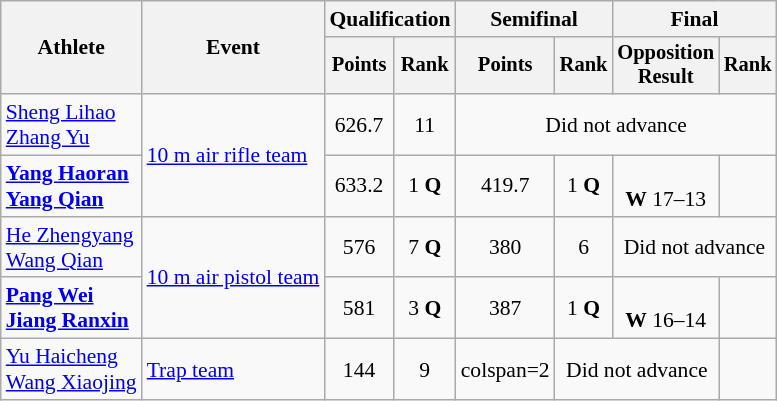<table class="wikitable" style="font-size:90%">
<tr>
<th rowspan="2">Athlete</th>
<th rowspan="2">Event</th>
<th colspan=2>Qualification</th>
<th colspan=2>Semifinal</th>
<th colspan=2>Final</th>
</tr>
<tr style="font-size:95%">
<th>Points</th>
<th>Rank</th>
<th>Points</th>
<th>Rank</th>
<th>Opposition<br>Result</th>
<th>Rank</th>
</tr>
<tr align=center>
<td align=left><a href='#'>Sheng Lihao</a><br><a href='#'>Zhang Yu</a></td>
<td align=left rowspan=2><a href='#'>10 m air rifle team</a></td>
<td>626.7</td>
<td>11</td>
<td colspan=4>Did not advance</td>
</tr>
<tr align=center>
<td align=left><strong><a href='#'>Yang Haoran</a><br><a href='#'>Yang Qian</a></strong></td>
<td>633.2</td>
<td>1 <strong>Q</strong></td>
<td>419.7</td>
<td>1 <strong>Q</strong></td>
<td><br> <strong>W</strong> 17–13</td>
<td></td>
</tr>
<tr align=center>
<td align=left><a href='#'>He Zhengyang</a><br><a href='#'>Wang Qian</a></td>
<td align=left rowspan=2><a href='#'>10 m air pistol team</a></td>
<td>576</td>
<td>7 <strong>Q</strong></td>
<td>380</td>
<td>6</td>
<td colspan=2>Did not advance</td>
</tr>
<tr align=center>
<td align=left><strong><a href='#'>Pang Wei</a><br><a href='#'>Jiang Ranxin</a></strong></td>
<td>581</td>
<td>3 <strong>Q</strong></td>
<td>387</td>
<td>1 <strong>Q</strong></td>
<td><br> <strong>W</strong> 16–14</td>
<td></td>
</tr>
<tr align=center>
<td align=left><a href='#'>Yu Haicheng</a><br><a href='#'>Wang Xiaojing</a></td>
<td align=left><a href='#'>Trap team</a></td>
<td>144</td>
<td>9</td>
<td>colspan=2</td>
<td colspan=2>Did not advance</td>
</tr>
</table>
